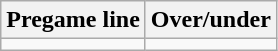<table class="wikitable">
<tr align="center">
<th style=>Pregame line</th>
<th style=>Over/under</th>
</tr>
<tr align="center">
<td></td>
<td></td>
</tr>
</table>
